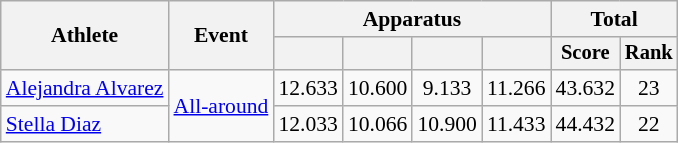<table class=wikitable style=font-size:90%;text-align:center>
<tr>
<th rowspan=2>Athlete</th>
<th rowspan=2>Event</th>
<th colspan=4>Apparatus</th>
<th colspan=2>Total</th>
</tr>
<tr style=font-size:95%>
<th></th>
<th></th>
<th></th>
<th></th>
<th>Score</th>
<th>Rank</th>
</tr>
<tr>
<td align=left><a href='#'>Alejandra Alvarez</a></td>
<td align=left rowspan=2><a href='#'>All-around</a></td>
<td>12.633</td>
<td>10.600</td>
<td>9.133</td>
<td>11.266</td>
<td>43.632</td>
<td>23</td>
</tr>
<tr>
<td align=left><a href='#'>Stella Diaz</a></td>
<td>12.033</td>
<td>10.066</td>
<td>10.900</td>
<td>11.433</td>
<td>44.432</td>
<td>22</td>
</tr>
</table>
